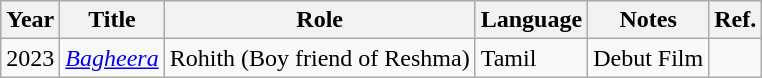<table class="wikitable sortable">
<tr>
<th>Year</th>
<th>Title</th>
<th>Role</th>
<th>Language</th>
<th class="unsortable">Notes</th>
<th class="unsortable">Ref.</th>
</tr>
<tr>
<td>2023</td>
<td><em><a href='#'>Bagheera</a></em></td>
<td>Rohith (Boy friend of Reshma)</td>
<td>Tamil</td>
<td>Debut Film</td>
<td></td>
</tr>
</table>
